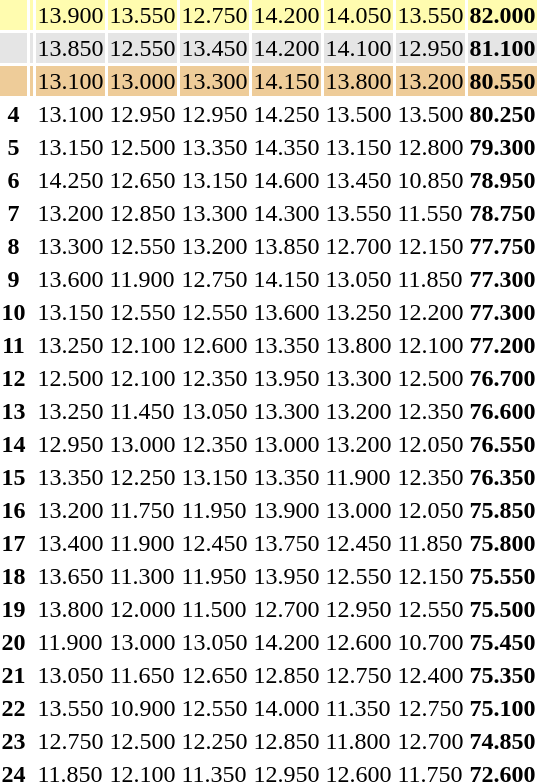<table>
<tr style="background:#fffcaf">
<th scope=row></th>
<td align=left></td>
<td>13.900</td>
<td>13.550</td>
<td>12.750</td>
<td>14.200</td>
<td>14.050</td>
<td>13.550</td>
<td><strong>82.000</strong></td>
</tr>
<tr style="background:#e5e5e5">
<th scope=row></th>
<td align=left></td>
<td>13.850</td>
<td>12.550</td>
<td>13.450</td>
<td>14.200</td>
<td>14.100</td>
<td>12.950</td>
<td><strong>81.100</strong></td>
</tr>
<tr style="background:#ec9">
<th scope=row></th>
<td align=left></td>
<td>13.100</td>
<td>13.000</td>
<td>13.300</td>
<td>14.150</td>
<td>13.800</td>
<td>13.200</td>
<td><strong>80.550</strong></td>
</tr>
<tr>
<th scope=row>4</th>
<td align=left></td>
<td>13.100</td>
<td>12.950</td>
<td>12.950</td>
<td>14.250</td>
<td>13.500</td>
<td>13.500</td>
<td><strong>80.250</strong></td>
</tr>
<tr>
<th scope=row>5</th>
<td align=left></td>
<td>13.150</td>
<td>12.500</td>
<td>13.350</td>
<td>14.350</td>
<td>13.150</td>
<td>12.800</td>
<td><strong>79.300</strong></td>
</tr>
<tr>
<th scope=row>6</th>
<td align=left></td>
<td>14.250</td>
<td>12.650</td>
<td>13.150</td>
<td>14.600</td>
<td>13.450</td>
<td>10.850</td>
<td><strong>78.950</strong></td>
</tr>
<tr>
<th scope=row>7</th>
<td align=left></td>
<td>13.200</td>
<td>12.850</td>
<td>13.300</td>
<td>14.300</td>
<td>13.550</td>
<td>11.550</td>
<td><strong>78.750</strong></td>
</tr>
<tr>
<th scope=row>8</th>
<td align=left></td>
<td>13.300</td>
<td>12.550</td>
<td>13.200</td>
<td>13.850</td>
<td>12.700</td>
<td>12.150</td>
<td><strong>77.750</strong></td>
</tr>
<tr>
<th scope=row>9</th>
<td align=left></td>
<td>13.600</td>
<td>11.900</td>
<td>12.750</td>
<td>14.150</td>
<td>13.050</td>
<td>11.850</td>
<td><strong>77.300</strong></td>
</tr>
<tr>
<th scope=row>10</th>
<td align=left></td>
<td>13.150</td>
<td>12.550</td>
<td>12.550</td>
<td>13.600</td>
<td>13.250</td>
<td>12.200</td>
<td><strong>77.300</strong></td>
</tr>
<tr>
<th scope=row>11</th>
<td align=left></td>
<td>13.250</td>
<td>12.100</td>
<td>12.600</td>
<td>13.350</td>
<td>13.800</td>
<td>12.100</td>
<td><strong>77.200</strong></td>
</tr>
<tr>
<th scope=row>12</th>
<td align=left></td>
<td>12.500</td>
<td>12.100</td>
<td>12.350</td>
<td>13.950</td>
<td>13.300</td>
<td>12.500</td>
<td><strong>76.700</strong></td>
</tr>
<tr>
<th scope=row>13</th>
<td align=left></td>
<td>13.250</td>
<td>11.450</td>
<td>13.050</td>
<td>13.300</td>
<td>13.200</td>
<td>12.350</td>
<td><strong>76.600</strong></td>
</tr>
<tr>
<th scope=row>14</th>
<td align=left></td>
<td>12.950</td>
<td>13.000</td>
<td>12.350</td>
<td>13.000</td>
<td>13.200</td>
<td>12.050</td>
<td><strong>76.550</strong></td>
</tr>
<tr>
<th scope=row>15</th>
<td align=left></td>
<td>13.350</td>
<td>12.250</td>
<td>13.150</td>
<td>13.350</td>
<td>11.900</td>
<td>12.350</td>
<td><strong>76.350</strong></td>
</tr>
<tr>
<th scope=row>16</th>
<td align=left></td>
<td>13.200</td>
<td>11.750</td>
<td>11.950</td>
<td>13.900</td>
<td>13.000</td>
<td>12.050</td>
<td><strong>75.850</strong></td>
</tr>
<tr>
<th scope=row>17</th>
<td align=left></td>
<td>13.400</td>
<td>11.900</td>
<td>12.450</td>
<td>13.750</td>
<td>12.450</td>
<td>11.850</td>
<td><strong>75.800</strong></td>
</tr>
<tr>
<th scope=row>18</th>
<td align=left></td>
<td>13.650</td>
<td>11.300</td>
<td>11.950</td>
<td>13.950</td>
<td>12.550</td>
<td>12.150</td>
<td><strong>75.550</strong></td>
</tr>
<tr>
<th scope=row>19</th>
<td align=left></td>
<td>13.800</td>
<td>12.000</td>
<td>11.500</td>
<td>12.700</td>
<td>12.950</td>
<td>12.550</td>
<td><strong>75.500</strong></td>
</tr>
<tr>
<th scope=row>20</th>
<td align=left></td>
<td>11.900</td>
<td>13.000</td>
<td>13.050</td>
<td>14.200</td>
<td>12.600</td>
<td>10.700</td>
<td><strong>75.450</strong></td>
</tr>
<tr>
<th scope=row>21</th>
<td align=left></td>
<td>13.050</td>
<td>11.650</td>
<td>12.650</td>
<td>12.850</td>
<td>12.750</td>
<td>12.400</td>
<td><strong>75.350</strong></td>
</tr>
<tr>
<th scope=row>22</th>
<td align=left></td>
<td>13.550</td>
<td>10.900</td>
<td>12.550</td>
<td>14.000</td>
<td>11.350</td>
<td>12.750</td>
<td><strong>75.100</strong></td>
</tr>
<tr>
<th scope=row>23</th>
<td align=left></td>
<td>12.750</td>
<td>12.500</td>
<td>12.250</td>
<td>12.850</td>
<td>11.800</td>
<td>12.700</td>
<td><strong>74.850</strong></td>
</tr>
<tr>
<th scope=row>24</th>
<td align=left></td>
<td>11.850</td>
<td>12.100</td>
<td>11.350</td>
<td>12.950</td>
<td>12.600</td>
<td>11.750</td>
<td><strong>72.600</strong></td>
</tr>
</table>
